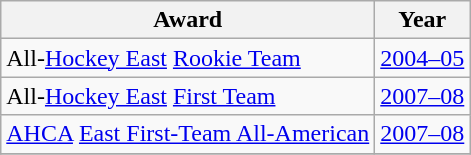<table class="wikitable">
<tr>
<th>Award</th>
<th>Year</th>
</tr>
<tr>
<td>All-<a href='#'>Hockey East</a> <a href='#'>Rookie Team</a></td>
<td><a href='#'>2004–05</a></td>
</tr>
<tr>
<td>All-<a href='#'>Hockey East</a> <a href='#'>First Team</a></td>
<td><a href='#'>2007–08</a></td>
</tr>
<tr>
<td><a href='#'>AHCA</a> <a href='#'>East First-Team All-American</a></td>
<td><a href='#'>2007–08</a></td>
</tr>
<tr>
</tr>
</table>
